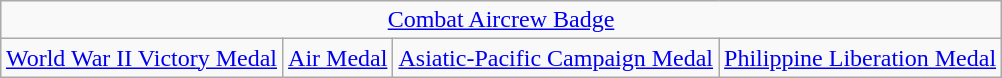<table class="wikitable" style="margin:1em auto; text-align:center;">
<tr>
<td align="center" colspan="4"><a href='#'>Combat Aircrew Badge</a></td>
</tr>
<tr>
<td><a href='#'>World War II Victory Medal</a></td>
<td><a href='#'>Air Medal</a></td>
<td><a href='#'>Asiatic-Pacific Campaign Medal</a></td>
<td><a href='#'>Philippine Liberation Medal</a></td>
</tr>
</table>
